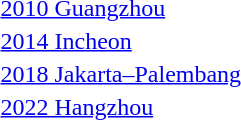<table>
<tr>
<td rowspan=2><a href='#'>2010 Guangzhou</a></td>
<td rowspan=2></td>
<td rowspan=2></td>
<td></td>
</tr>
<tr>
<td></td>
</tr>
<tr>
<td rowspan=2><a href='#'>2014 Incheon</a></td>
<td rowspan=2></td>
<td rowspan=2></td>
<td></td>
</tr>
<tr>
<td></td>
</tr>
<tr>
<td rowspan=2><a href='#'>2018 Jakarta–Palembang</a></td>
<td rowspan=2></td>
<td rowspan=2></td>
<td></td>
</tr>
<tr>
<td></td>
</tr>
<tr>
<td rowspan=2><a href='#'>2022 Hangzhou</a></td>
<td rowspan=2></td>
<td rowspan=2></td>
<td></td>
</tr>
<tr>
<td></td>
</tr>
</table>
